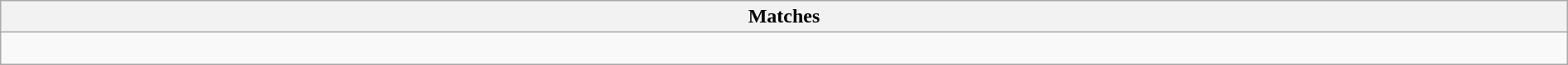<table class="wikitable collapsible collapsed" style="width:100%;">
<tr>
<th>Matches</th>
</tr>
<tr>
<td><br></td>
</tr>
</table>
